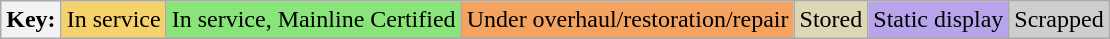<table class="wikitable">
<tr>
<th>Key:</th>
<td bgcolor=#F5D26C>In service</td>
<td bgcolor=#89E579>In service, Mainline Certified</td>
<td bgcolor=#f4a460>Under overhaul/restoration/repair</td>
<td bgcolor=#DED7B6>Stored</td>
<td bgcolor=#B7A4EB>Static display</td>
<td bgcolor=#cecece>Scrapped</td>
</tr>
</table>
